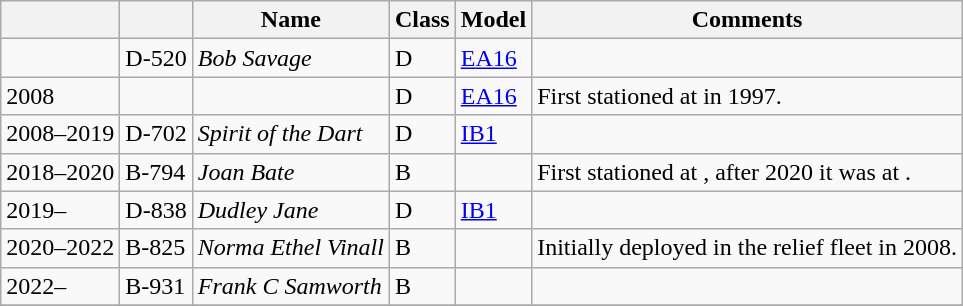<table class="wikitable sortable">
<tr>
<th></th>
<th></th>
<th>Name</th>
<th>Class</th>
<th>Model</th>
<th class=unsortable>Comments</th>
</tr>
<tr>
<td></td>
<td>D-520</td>
<td><em>Bob Savage</em></td>
<td>D</td>
<td><a href='#'>EA16</a></td>
<td></td>
</tr>
<tr>
<td>2008</td>
<td></td>
<td></td>
<td>D</td>
<td><a href='#'>EA16</a></td>
<td>First stationed at  in 1997.</td>
</tr>
<tr>
<td>2008–2019</td>
<td>D-702</td>
<td><em>Spirit of the Dart</em></td>
<td>D</td>
<td><a href='#'>IB1</a></td>
<td></td>
</tr>
<tr>
<td>2018–2020</td>
<td>B-794</td>
<td><em>Joan Bate</em></td>
<td>B</td>
<td></td>
<td>First stationed at , after 2020 it was at .</td>
</tr>
<tr>
<td>2019–</td>
<td>D-838</td>
<td><em>Dudley Jane</em></td>
<td>D</td>
<td><a href='#'>IB1</a></td>
<td></td>
</tr>
<tr>
<td>2020–2022</td>
<td>B-825</td>
<td><em>Norma Ethel Vinall</em></td>
<td>B</td>
<td></td>
<td>Initially deployed in the relief fleet in 2008.</td>
</tr>
<tr>
<td>2022–</td>
<td>B-931</td>
<td><em>Frank C Samworth</em></td>
<td>B</td>
<td></td>
<td></td>
</tr>
<tr>
</tr>
</table>
